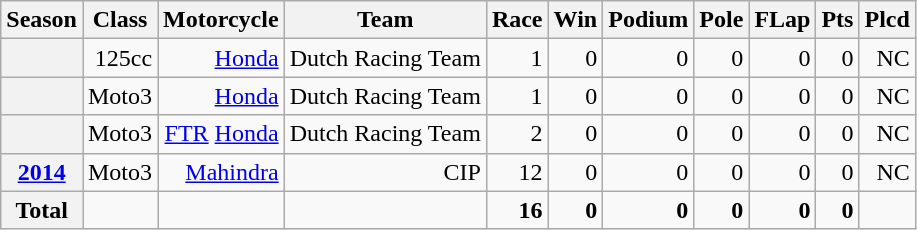<table class="wikitable" style=text-align:right>
<tr>
<th>Season</th>
<th>Class</th>
<th>Motorcycle</th>
<th>Team</th>
<th>Race</th>
<th>Win</th>
<th>Podium</th>
<th>Pole</th>
<th>FLap</th>
<th>Pts</th>
<th>Plcd</th>
</tr>
<tr>
<th></th>
<td>125cc</td>
<td><a href='#'>Honda</a></td>
<td>Dutch Racing Team</td>
<td>1</td>
<td>0</td>
<td>0</td>
<td>0</td>
<td>0</td>
<td>0</td>
<td>NC</td>
</tr>
<tr>
<th></th>
<td>Moto3</td>
<td><a href='#'>Honda</a></td>
<td>Dutch Racing Team</td>
<td>1</td>
<td>0</td>
<td>0</td>
<td>0</td>
<td>0</td>
<td>0</td>
<td>NC</td>
</tr>
<tr>
<th></th>
<td>Moto3</td>
<td><a href='#'>FTR</a> <a href='#'>Honda</a></td>
<td>Dutch Racing Team</td>
<td>2</td>
<td>0</td>
<td>0</td>
<td>0</td>
<td>0</td>
<td>0</td>
<td>NC</td>
</tr>
<tr>
<th><a href='#'>2014</a></th>
<td>Moto3</td>
<td><a href='#'>Mahindra</a></td>
<td>CIP</td>
<td>12</td>
<td>0</td>
<td>0</td>
<td>0</td>
<td>0</td>
<td>0</td>
<td>NC</td>
</tr>
<tr>
<th>Total</th>
<td></td>
<td></td>
<td></td>
<td><strong>16</strong></td>
<td><strong>0</strong></td>
<td><strong>0</strong></td>
<td><strong>0</strong></td>
<td><strong>0</strong></td>
<td><strong>0</strong></td>
<td></td>
</tr>
</table>
